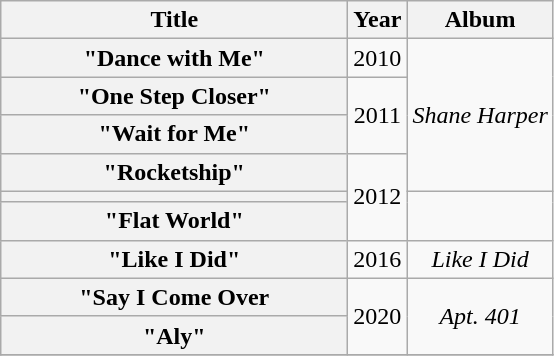<table class="wikitable plainrowheaders" style=text-align:center>
<tr>
<th scope="col" style="width:14em;">Title</th>
<th scope="col">Year</th>
<th scope="col">Album</th>
</tr>
<tr>
<th scope="row">"Dance with Me"</th>
<td>2010</td>
<td rowspan=4><em>Shane Harper</em></td>
</tr>
<tr>
<th scope="row">"One Step Closer"</th>
<td rowspan="2">2011</td>
</tr>
<tr>
<th scope="row">"Wait for Me"<br></th>
</tr>
<tr>
<th scope="row">"Rocketship"</th>
<td rowspan="3">2012</td>
</tr>
<tr>
<th scope="row"></th>
<td rowspan="2"></td>
</tr>
<tr>
<th scope="row">"Flat World"</th>
</tr>
<tr>
<th scope="row">"Like I Did"</th>
<td>2016</td>
<td><em>Like I Did</em></td>
</tr>
<tr>
<th scope="row">"Say I Come Over</th>
<td rowspan="2">2020</td>
<td rowspan="2"><em>Apt. 401</em></td>
</tr>
<tr>
<th scope="row">"Aly"</th>
</tr>
<tr>
</tr>
</table>
